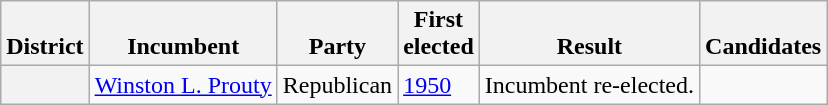<table class=wikitable>
<tr valign=bottom>
<th>District</th>
<th>Incumbent</th>
<th>Party</th>
<th>First<br>elected</th>
<th>Result</th>
<th>Candidates</th>
</tr>
<tr>
<th></th>
<td><a href='#'>Winston L. Prouty</a></td>
<td>Republican</td>
<td><a href='#'>1950</a></td>
<td>Incumbent re-elected.</td>
<td nowrap></td>
</tr>
</table>
